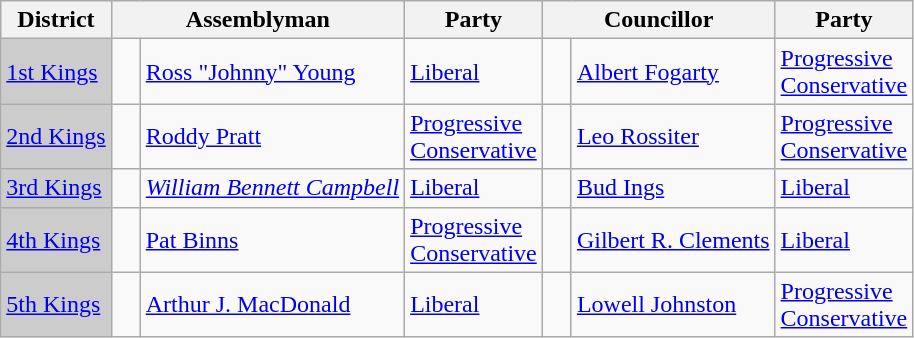<table class="wikitable">
<tr>
<th>District</th>
<th colspan="2">Assemblyman</th>
<th>Party</th>
<th colspan="2">Councillor</th>
<th>Party</th>
</tr>
<tr>
<td bgcolor="CCCCCC"><a href='#'>1st Kings</a></td>
<td>   </td>
<td><a href='#'>Ross "Johnny" Young</a></td>
<td><a href='#'>Liberal</a></td>
<td>   </td>
<td><a href='#'>Albert Fogarty</a></td>
<td><a href='#'>Progressive <br> Conservative</a></td>
</tr>
<tr>
<td bgcolor="CCCCCC"><a href='#'>2nd Kings</a></td>
<td>   </td>
<td><a href='#'>Roddy Pratt</a></td>
<td><a href='#'>Progressive <br> Conservative</a></td>
<td>   </td>
<td><a href='#'>Leo Rossiter</a></td>
<td><a href='#'>Progressive <br> Conservative</a></td>
</tr>
<tr>
<td bgcolor="CCCCCC"><a href='#'>3rd Kings</a></td>
<td>   </td>
<td><em><a href='#'>William Bennett Campbell</a></em></td>
<td><a href='#'>Liberal</a></td>
<td>   </td>
<td><a href='#'>Bud Ings</a></td>
<td><a href='#'>Liberal</a></td>
</tr>
<tr>
<td bgcolor="CCCCCC"><a href='#'>4th Kings</a></td>
<td>   </td>
<td><a href='#'>Pat Binns</a></td>
<td><a href='#'>Progressive <br> Conservative</a></td>
<td>   </td>
<td><a href='#'>Gilbert R. Clements</a></td>
<td><a href='#'>Liberal</a></td>
</tr>
<tr>
<td bgcolor="CCCCCC"><a href='#'>5th Kings</a></td>
<td>   </td>
<td><a href='#'>Arthur J. MacDonald</a></td>
<td><a href='#'>Liberal</a></td>
<td>   </td>
<td><a href='#'>Lowell Johnston</a></td>
<td><a href='#'>Progressive <br> Conservative</a></td>
</tr>
</table>
